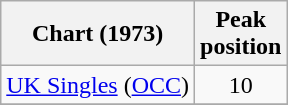<table class="wikitable">
<tr>
<th>Chart (1973)</th>
<th>Peak<br>position</th>
</tr>
<tr>
<td><a href='#'>UK Singles</a> (<a href='#'>OCC</a>)</td>
<td style="text-align:center;">10</td>
</tr>
<tr>
</tr>
</table>
